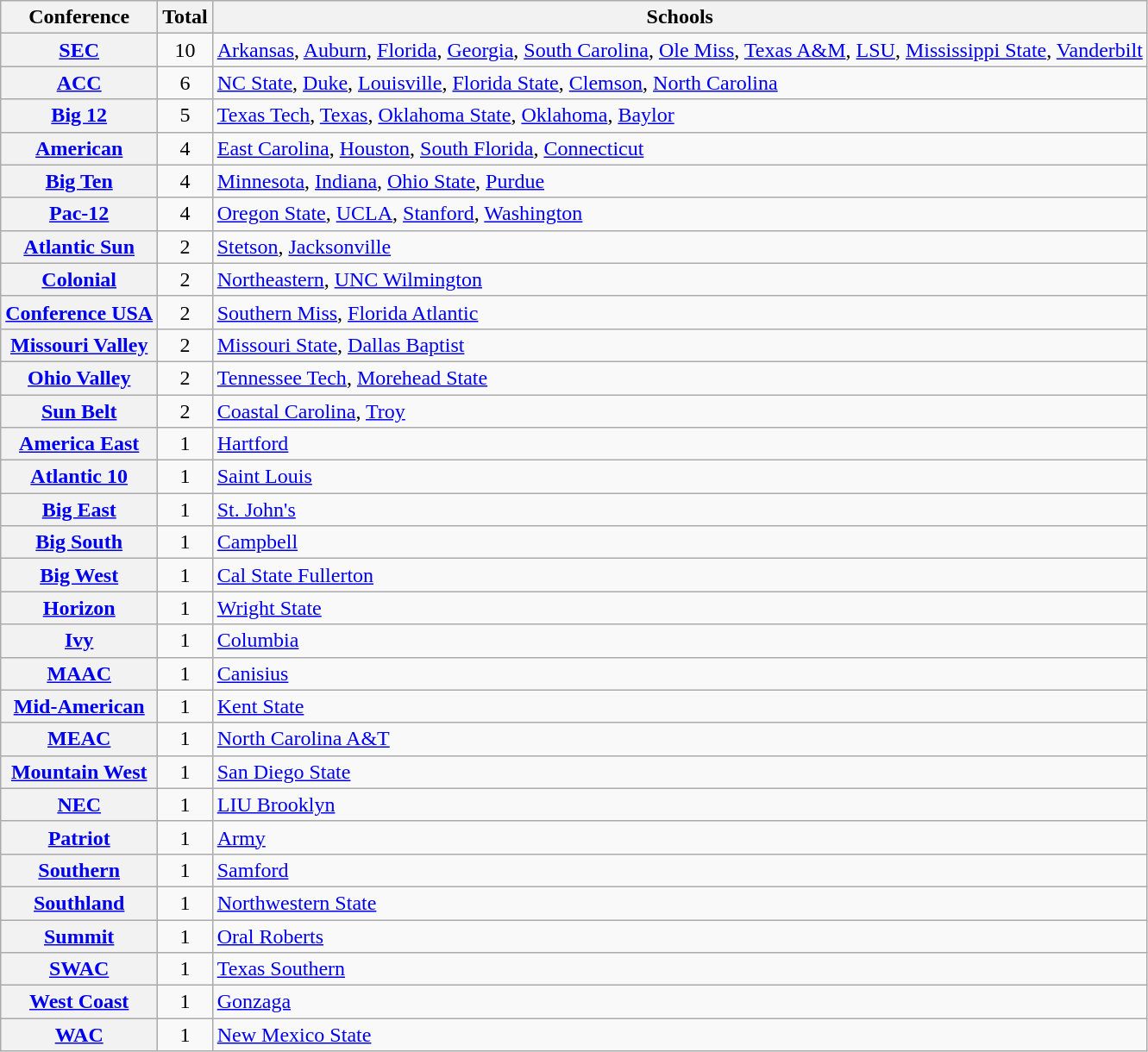<table class="wikitable sortable plainrowheaders">
<tr>
<th scope="col">Conference</th>
<th scope="col">Total</th>
<th scope="col">Schools</th>
</tr>
<tr>
<th scope="row"><a href='#'>SEC</a></th>
<td align=center>10</td>
<td><a href='#'>Arkansas</a>, <a href='#'>Auburn</a>, <a href='#'>Florida</a>, <a href='#'>Georgia</a>,  <a href='#'>South Carolina</a>, <a href='#'>Ole Miss</a>, <a href='#'>Texas A&M</a>, <a href='#'>LSU</a>, <a href='#'>Mississippi State</a>, <a href='#'>Vanderbilt</a></td>
</tr>
<tr>
<th scope="row"><a href='#'>ACC</a></th>
<td align=center>6</td>
<td><a href='#'>NC State</a>, <a href='#'>Duke</a>, <a href='#'>Louisville</a>, <a href='#'>Florida State</a>, <a href='#'>Clemson</a>, <a href='#'>North Carolina</a></td>
</tr>
<tr>
<th scope="row"><a href='#'>Big 12</a></th>
<td align=center>5</td>
<td><a href='#'>Texas Tech</a>, <a href='#'>Texas</a>, <a href='#'>Oklahoma State</a>, <a href='#'>Oklahoma</a>, <a href='#'>Baylor</a></td>
</tr>
<tr>
<th scope="row"><a href='#'>American</a></th>
<td align=center>4</td>
<td><a href='#'>East Carolina</a>, <a href='#'>Houston</a>, <a href='#'>South Florida</a>, <a href='#'>Connecticut</a></td>
</tr>
<tr>
<th scope="row"><a href='#'>Big Ten</a></th>
<td align=center>4</td>
<td><a href='#'>Minnesota</a>, <a href='#'>Indiana</a>, <a href='#'>Ohio State</a>, <a href='#'>Purdue</a></td>
</tr>
<tr>
<th scope="row"><a href='#'>Pac-12</a></th>
<td align=center>4</td>
<td><a href='#'>Oregon State</a>, <a href='#'>UCLA</a>, <a href='#'>Stanford</a>, <a href='#'>Washington</a></td>
</tr>
<tr>
<th scope="row"><a href='#'>Atlantic Sun</a></th>
<td align=center>2</td>
<td><a href='#'>Stetson</a>, <a href='#'>Jacksonville</a></td>
</tr>
<tr>
<th scope="row"><a href='#'>Colonial</a></th>
<td align=center>2</td>
<td><a href='#'>Northeastern</a>, <a href='#'>UNC Wilmington</a></td>
</tr>
<tr>
<th scope="row"><a href='#'>Conference USA</a></th>
<td align=center>2</td>
<td><a href='#'>Southern Miss</a>, <a href='#'>Florida Atlantic</a></td>
</tr>
<tr>
<th scope="row"><a href='#'>Missouri Valley</a></th>
<td align=center>2</td>
<td><a href='#'>Missouri State</a>, <a href='#'>Dallas Baptist</a></td>
</tr>
<tr>
<th scope="row"><a href='#'>Ohio Valley</a></th>
<td align=center>2</td>
<td><a href='#'>Tennessee Tech</a>, <a href='#'>Morehead State</a></td>
</tr>
<tr>
<th scope="row"><a href='#'>Sun Belt</a></th>
<td align=center>2</td>
<td><a href='#'>Coastal Carolina</a>, <a href='#'>Troy</a></td>
</tr>
<tr>
<th scope="row"><a href='#'>America East</a></th>
<td align=center>1</td>
<td><a href='#'>Hartford</a></td>
</tr>
<tr>
<th scope="row"><a href='#'>Atlantic 10</a></th>
<td align=center>1</td>
<td><a href='#'>Saint Louis</a></td>
</tr>
<tr>
<th scope="row"><a href='#'>Big East</a></th>
<td align=center>1</td>
<td><a href='#'>St. John's</a></td>
</tr>
<tr>
<th scope="row"><a href='#'>Big South</a></th>
<td align=center>1</td>
<td><a href='#'>Campbell</a></td>
</tr>
<tr>
<th scope="row"><a href='#'>Big West</a></th>
<td align=center>1</td>
<td><a href='#'>Cal State Fullerton</a></td>
</tr>
<tr>
<th scope="row"><a href='#'>Horizon</a></th>
<td align=center>1</td>
<td><a href='#'>Wright State</a></td>
</tr>
<tr>
<th scope="row"><a href='#'>Ivy</a></th>
<td align=center>1</td>
<td><a href='#'>Columbia</a></td>
</tr>
<tr>
<th scope="row"><a href='#'>MAAC</a></th>
<td align=center>1</td>
<td><a href='#'>Canisius</a></td>
</tr>
<tr>
<th scope="row"><a href='#'>Mid-American</a></th>
<td align=center>1</td>
<td><a href='#'>Kent State</a></td>
</tr>
<tr>
<th scope="row"><a href='#'>MEAC</a></th>
<td align=center>1</td>
<td><a href='#'>North Carolina A&T</a></td>
</tr>
<tr>
<th scope="row"><a href='#'>Mountain West</a></th>
<td align=center>1</td>
<td><a href='#'>San Diego State</a></td>
</tr>
<tr>
<th scope="row"><a href='#'>NEC</a></th>
<td align=center>1</td>
<td><a href='#'>LIU Brooklyn</a></td>
</tr>
<tr>
<th scope="row"><a href='#'>Patriot</a></th>
<td align=center>1</td>
<td><a href='#'>Army</a></td>
</tr>
<tr>
<th scope="row"><a href='#'>Southern</a></th>
<td align=center>1</td>
<td><a href='#'>Samford</a></td>
</tr>
<tr>
<th scope="row"><a href='#'>Southland</a></th>
<td align=center>1</td>
<td><a href='#'>Northwestern State</a></td>
</tr>
<tr>
<th scope="row"><a href='#'>Summit</a></th>
<td align=center>1</td>
<td><a href='#'>Oral Roberts</a></td>
</tr>
<tr>
<th scope="row"><a href='#'>SWAC</a></th>
<td align=center>1</td>
<td><a href='#'>Texas Southern</a></td>
</tr>
<tr>
<th scope="row"><a href='#'>West Coast</a></th>
<td align=center>1</td>
<td><a href='#'>Gonzaga</a></td>
</tr>
<tr>
<th scope="row"><a href='#'>WAC</a></th>
<td align=center>1</td>
<td><a href='#'>New Mexico State</a></td>
</tr>
</table>
